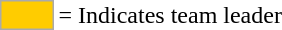<table>
<tr>
<td style="background-color:#FFCC00; border:1px solid #aaaaaa; width:2em;"></td>
<td>= Indicates team leader</td>
</tr>
</table>
